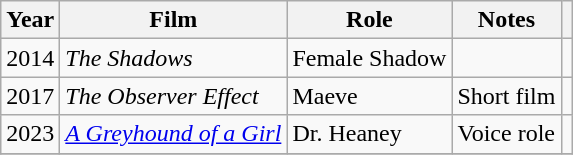<table class="wikitable">
<tr>
<th>Year</th>
<th>Film</th>
<th>Role</th>
<th>Notes</th>
<th class="unsortable"></th>
</tr>
<tr>
<td>2014</td>
<td><em>The Shadows</em></td>
<td>Female Shadow</td>
<td></td>
<td></td>
</tr>
<tr>
<td>2017</td>
<td><em>The Observer Effect</em></td>
<td>Maeve</td>
<td>Short film</td>
<td></td>
</tr>
<tr>
<td>2023</td>
<td><em><a href='#'>A Greyhound of a Girl</a></em></td>
<td>Dr. Heaney</td>
<td>Voice role</td>
<td></td>
</tr>
<tr>
</tr>
</table>
